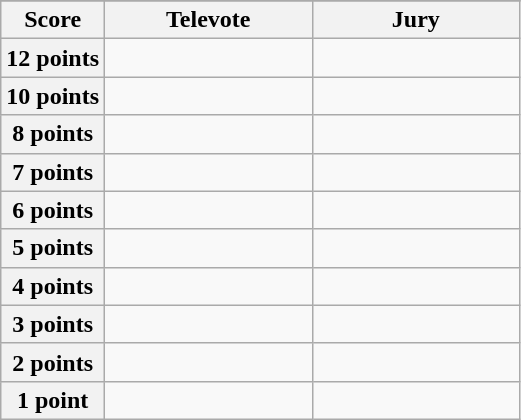<table class="wikitable">
<tr>
</tr>
<tr>
<th scope="col" width="20%">Score</th>
<th scope="col" width="40%">Televote</th>
<th scope="col" width="40%">Jury</th>
</tr>
<tr>
<th scope="row">12 points</th>
<td></td>
<td></td>
</tr>
<tr>
<th scope="row">10 points</th>
<td></td>
<td></td>
</tr>
<tr>
<th scope="row">8 points</th>
<td></td>
<td></td>
</tr>
<tr>
<th scope="row">7 points</th>
<td></td>
<td></td>
</tr>
<tr>
<th scope="row">6 points</th>
<td></td>
<td></td>
</tr>
<tr>
<th scope="row">5 points</th>
<td></td>
<td></td>
</tr>
<tr>
<th scope="row">4 points</th>
<td></td>
<td></td>
</tr>
<tr>
<th scope="row">3 points</th>
<td></td>
<td></td>
</tr>
<tr>
<th scope="row">2 points</th>
<td></td>
<td></td>
</tr>
<tr>
<th scope="row">1 point</th>
<td></td>
<td></td>
</tr>
</table>
